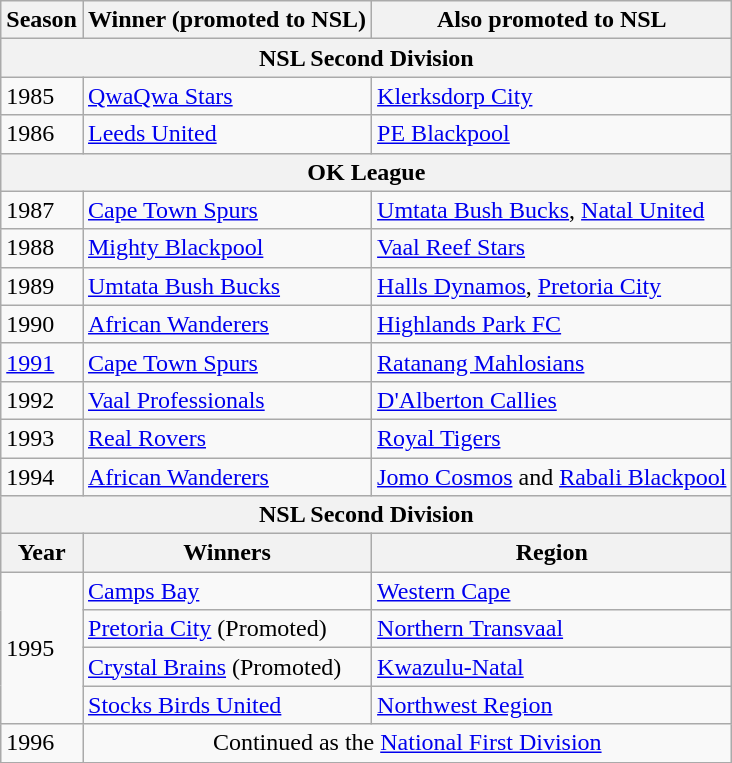<table class="wikitable">
<tr>
<th>Season</th>
<th>Winner (promoted to NSL)</th>
<th>Also promoted to NSL</th>
</tr>
<tr>
<th colspan="3">NSL Second Division</th>
</tr>
<tr>
<td>1985</td>
<td><a href='#'>QwaQwa Stars</a></td>
<td><a href='#'>Klerksdorp City</a></td>
</tr>
<tr>
<td>1986</td>
<td><a href='#'>Leeds United</a></td>
<td><a href='#'>PE Blackpool</a></td>
</tr>
<tr>
<th colspan="3">OK League</th>
</tr>
<tr>
<td>1987</td>
<td><a href='#'>Cape Town Spurs</a></td>
<td><a href='#'>Umtata Bush Bucks</a>, <a href='#'>Natal United</a></td>
</tr>
<tr>
<td>1988</td>
<td><a href='#'>Mighty Blackpool</a></td>
<td><a href='#'>Vaal Reef Stars</a></td>
</tr>
<tr>
<td>1989</td>
<td><a href='#'>Umtata Bush Bucks</a></td>
<td><a href='#'>Halls Dynamos</a>, <a href='#'>Pretoria City</a></td>
</tr>
<tr>
<td>1990</td>
<td><a href='#'>African Wanderers</a></td>
<td><a href='#'>Highlands Park FC</a></td>
</tr>
<tr>
<td><a href='#'>1991</a></td>
<td><a href='#'>Cape Town Spurs</a></td>
<td><a href='#'>Ratanang Mahlosians</a></td>
</tr>
<tr>
<td>1992</td>
<td><a href='#'>Vaal Professionals</a></td>
<td><a href='#'>D'Alberton Callies</a></td>
</tr>
<tr>
<td>1993</td>
<td><a href='#'>Real Rovers</a></td>
<td><a href='#'>Royal Tigers</a></td>
</tr>
<tr>
<td>1994</td>
<td><a href='#'>African Wanderers</a></td>
<td><a href='#'>Jomo Cosmos</a> and <a href='#'>Rabali Blackpool</a></td>
</tr>
<tr>
<th colspan="3">NSL Second Division</th>
</tr>
<tr>
<th>Year</th>
<th>Winners</th>
<th>Region</th>
</tr>
<tr>
<td rowspan="4">1995</td>
<td><a href='#'>Camps Bay</a></td>
<td><a href='#'>Western Cape</a></td>
</tr>
<tr>
<td><a href='#'>Pretoria City</a> (Promoted)</td>
<td><a href='#'>Northern Transvaal</a></td>
</tr>
<tr>
<td><a href='#'>Crystal Brains</a> (Promoted)</td>
<td><a href='#'>Kwazulu-Natal</a></td>
</tr>
<tr>
<td><a href='#'>Stocks Birds United</a></td>
<td><a href='#'>Northwest Region</a></td>
</tr>
<tr>
<td>1996</td>
<td colspan="2" align="center">Continued as the <a href='#'>National First Division</a></td>
</tr>
</table>
